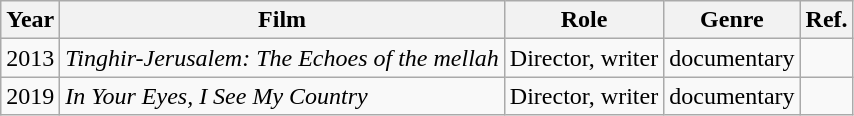<table class="wikitable">
<tr>
<th>Year</th>
<th>Film</th>
<th>Role</th>
<th>Genre</th>
<th>Ref.</th>
</tr>
<tr>
<td>2013</td>
<td><em>Tinghir-Jerusalem: The Echoes of the mellah</em></td>
<td>Director, writer</td>
<td>documentary</td>
<td></td>
</tr>
<tr>
<td>2019</td>
<td><em>In Your Eyes, I See My Country</em></td>
<td>Director, writer</td>
<td>documentary</td>
<td></td>
</tr>
</table>
